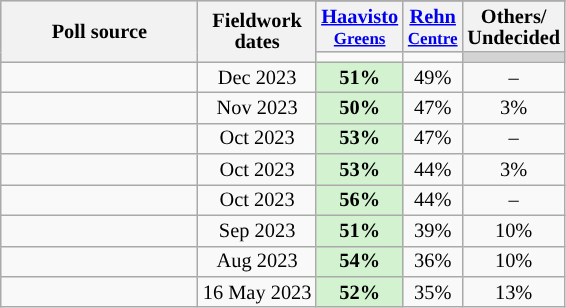<table class="wikitable mw-collapsible mw-collapsed" style="text-align:center;font-size:85%;line-height:14px;">
<tr bgcolor="lightgray">
<th rowspan="3" style="width:125px;">Poll source</th>
<th rowspan="3">Fieldwork<br>dates</th>
</tr>
<tr bgcolor="lightgray">
<th><a href='#'>Haavisto</a><br><small><a href='#'>Greens</a></small></th>
<th><a href='#'>Rehn</a><br><small><a href='#'>Centre</a></small></th>
<th>Others/<br>Undecided</th>
</tr>
<tr>
<td></td>
<td></td>
<td bgcolor="lightgray"></td>
</tr>
<tr>
<td></td>
<td>Dec 2023</td>
<td style="background:#D3F2D0"><strong>51%</strong></td>
<td>49%</td>
<td>–</td>
</tr>
<tr>
<td></td>
<td>Nov 2023</td>
<td style="background:#D3F2D0"><strong>50%</strong></td>
<td>47%</td>
<td>3%</td>
</tr>
<tr>
<td></td>
<td>Oct 2023</td>
<td style="background:#D3F2D0"><strong>53%</strong></td>
<td>47%</td>
<td>–</td>
</tr>
<tr>
<td></td>
<td>Oct 2023</td>
<td style="background:#D3F2D0"><strong>53%</strong></td>
<td>44%</td>
<td>3%</td>
</tr>
<tr>
<td></td>
<td>Oct 2023</td>
<td style="background:#D3F2D0"><strong>56%</strong></td>
<td>44%</td>
<td>–</td>
</tr>
<tr>
<td></td>
<td>Sep 2023</td>
<td style="background:#D3F2D0"><strong>51%</strong></td>
<td>39%</td>
<td>10%</td>
</tr>
<tr>
<td></td>
<td>Aug 2023</td>
<td style="background:#D3F2D0"><strong>54%</strong></td>
<td>36%</td>
<td>10%</td>
</tr>
<tr>
<td></td>
<td>16 May 2023</td>
<td style="background:#D3F2D0"><strong>52%</strong></td>
<td>35%</td>
<td>13%</td>
</tr>
</table>
